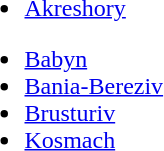<table>
<tr>
<td><br><ul><li><a href='#'>Akreshory</a></li></ul><ul><li><a href='#'>Babyn</a></li><li><a href='#'>Bania-Bereziv</a></li><li><a href='#'>Brusturiv</a></li><li><a href='#'>Kosmach</a></li></ul></td>
</tr>
</table>
